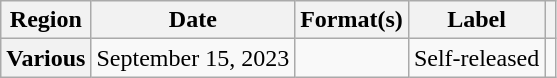<table class="wikitable plainrowheaders">
<tr>
<th scope="col">Region</th>
<th scope="col">Date</th>
<th scope="col">Format(s)</th>
<th scope="col">Label</th>
<th scope="col"></th>
</tr>
<tr>
<th scope="row">Various</th>
<td>September 15, 2023</td>
<td></td>
<td>Self-released</td>
<td style="text-align:center"></td>
</tr>
</table>
